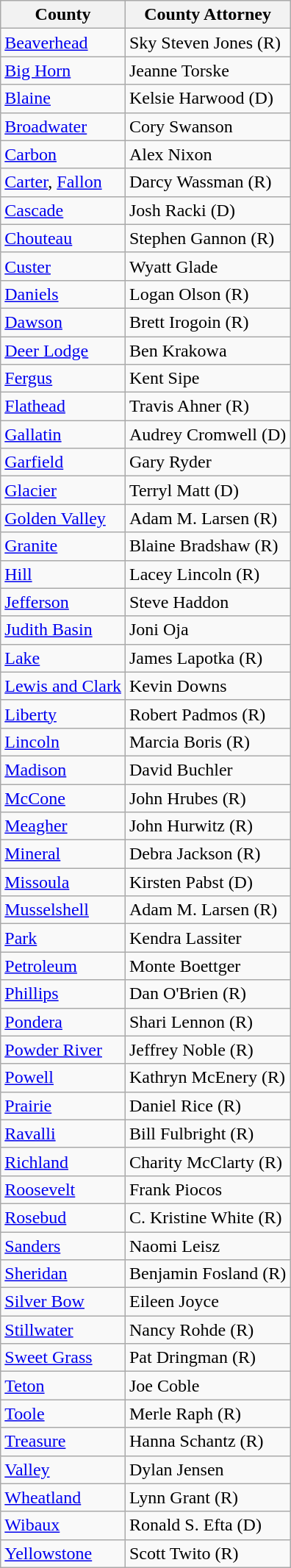<table class="wikitable">
<tr>
<th>County</th>
<th>County Attorney</th>
</tr>
<tr>
<td><a href='#'>Beaverhead</a></td>
<td>Sky Steven Jones (R)</td>
</tr>
<tr>
<td><a href='#'>Big Horn</a></td>
<td>Jeanne Torske</td>
</tr>
<tr>
<td><a href='#'>Blaine</a></td>
<td>Kelsie Harwood (D)</td>
</tr>
<tr>
<td><a href='#'>Broadwater</a></td>
<td>Cory Swanson</td>
</tr>
<tr>
<td><a href='#'>Carbon</a></td>
<td>Alex Nixon</td>
</tr>
<tr>
<td><a href='#'>Carter</a>, <a href='#'>Fallon</a></td>
<td>Darcy Wassman (R)</td>
</tr>
<tr>
<td><a href='#'>Cascade</a></td>
<td>Josh Racki (D)</td>
</tr>
<tr>
<td><a href='#'>Chouteau</a></td>
<td>Stephen Gannon (R)</td>
</tr>
<tr>
<td><a href='#'>Custer</a></td>
<td>Wyatt Glade</td>
</tr>
<tr>
<td><a href='#'>Daniels</a></td>
<td>Logan Olson (R)</td>
</tr>
<tr>
<td><a href='#'>Dawson</a></td>
<td>Brett Irogoin (R)</td>
</tr>
<tr>
<td><a href='#'>Deer Lodge</a></td>
<td>Ben Krakowa</td>
</tr>
<tr>
<td><a href='#'>Fergus</a></td>
<td>Kent Sipe</td>
</tr>
<tr>
<td><a href='#'>Flathead</a></td>
<td>Travis Ahner (R)</td>
</tr>
<tr>
<td><a href='#'>Gallatin</a></td>
<td>Audrey Cromwell (D)</td>
</tr>
<tr>
<td><a href='#'>Garfield</a></td>
<td>Gary Ryder</td>
</tr>
<tr>
<td><a href='#'>Glacier</a></td>
<td>Terryl Matt (D)</td>
</tr>
<tr>
<td><a href='#'>Golden Valley</a></td>
<td>Adam M. Larsen (R)</td>
</tr>
<tr>
<td><a href='#'>Granite</a></td>
<td>Blaine Bradshaw (R)</td>
</tr>
<tr>
<td><a href='#'>Hill</a></td>
<td>Lacey Lincoln (R)</td>
</tr>
<tr>
<td><a href='#'>Jefferson</a></td>
<td>Steve Haddon</td>
</tr>
<tr>
<td><a href='#'>Judith Basin</a></td>
<td>Joni Oja</td>
</tr>
<tr>
<td><a href='#'>Lake</a></td>
<td>James Lapotka (R)</td>
</tr>
<tr>
<td><a href='#'>Lewis and Clark</a></td>
<td>Kevin Downs</td>
</tr>
<tr>
<td><a href='#'>Liberty</a></td>
<td>Robert Padmos (R)</td>
</tr>
<tr>
<td><a href='#'>Lincoln</a></td>
<td>Marcia Boris (R)</td>
</tr>
<tr>
<td><a href='#'>Madison</a></td>
<td>David Buchler</td>
</tr>
<tr>
<td><a href='#'>McCone</a></td>
<td>John Hrubes (R)</td>
</tr>
<tr>
<td><a href='#'>Meagher</a></td>
<td>John Hurwitz (R)</td>
</tr>
<tr>
<td><a href='#'>Mineral</a></td>
<td>Debra Jackson (R)</td>
</tr>
<tr>
<td><a href='#'>Missoula</a></td>
<td>Kirsten Pabst (D)</td>
</tr>
<tr>
<td><a href='#'>Musselshell</a></td>
<td>Adam M. Larsen (R)</td>
</tr>
<tr>
<td><a href='#'>Park</a></td>
<td>Kendra Lassiter</td>
</tr>
<tr>
<td><a href='#'>Petroleum</a></td>
<td>Monte Boettger</td>
</tr>
<tr>
<td><a href='#'>Phillips</a></td>
<td>Dan O'Brien (R)</td>
</tr>
<tr>
<td><a href='#'>Pondera</a></td>
<td>Shari Lennon (R)</td>
</tr>
<tr>
<td><a href='#'>Powder River</a></td>
<td>Jeffrey Noble (R)</td>
</tr>
<tr>
<td><a href='#'>Powell</a></td>
<td>Kathryn McEnery (R)</td>
</tr>
<tr>
<td><a href='#'>Prairie</a></td>
<td>Daniel Rice (R)</td>
</tr>
<tr>
<td><a href='#'>Ravalli</a></td>
<td>Bill Fulbright (R)</td>
</tr>
<tr>
<td><a href='#'>Richland</a></td>
<td>Charity McClarty (R)</td>
</tr>
<tr>
<td><a href='#'>Roosevelt</a></td>
<td>Frank Piocos</td>
</tr>
<tr>
<td><a href='#'>Rosebud</a></td>
<td>C. Kristine White (R)</td>
</tr>
<tr>
<td><a href='#'>Sanders</a></td>
<td>Naomi Leisz</td>
</tr>
<tr>
<td><a href='#'>Sheridan</a></td>
<td>Benjamin Fosland (R)</td>
</tr>
<tr>
<td><a href='#'>Silver Bow</a></td>
<td>Eileen Joyce</td>
</tr>
<tr>
<td><a href='#'>Stillwater</a></td>
<td>Nancy Rohde (R)</td>
</tr>
<tr>
<td><a href='#'>Sweet Grass</a></td>
<td>Pat Dringman (R)</td>
</tr>
<tr>
<td><a href='#'>Teton</a></td>
<td>Joe Coble</td>
</tr>
<tr>
<td><a href='#'>Toole</a></td>
<td>Merle Raph (R)</td>
</tr>
<tr>
<td><a href='#'>Treasure</a></td>
<td>Hanna Schantz (R)</td>
</tr>
<tr>
<td><a href='#'>Valley</a></td>
<td>Dylan Jensen</td>
</tr>
<tr>
<td><a href='#'>Wheatland</a></td>
<td>Lynn Grant (R)</td>
</tr>
<tr>
<td><a href='#'>Wibaux</a></td>
<td>Ronald S. Efta (D)</td>
</tr>
<tr>
<td><a href='#'>Yellowstone</a></td>
<td>Scott Twito (R)</td>
</tr>
</table>
